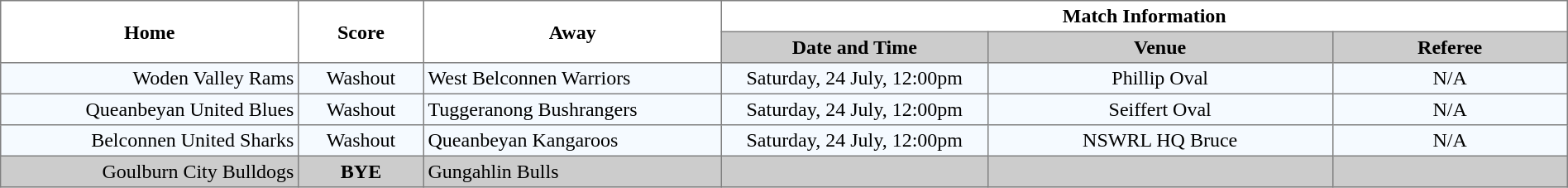<table border="1" cellpadding="3" cellspacing="0" width="100%" style="border-collapse:collapse;  text-align:center;">
<tr>
<th rowspan="2" width="19%">Home</th>
<th rowspan="2" width="8%">Score</th>
<th rowspan="2" width="19%">Away</th>
<th colspan="3">Match Information</th>
</tr>
<tr bgcolor="#CCCCCC">
<th width="17%">Date and Time</th>
<th width="22%">Venue</th>
<th width="50%">Referee</th>
</tr>
<tr style="text-align:center; background:#f5faff;">
<td align="right">Woden Valley Rams </td>
<td>Washout</td>
<td align="left"> West Belconnen Warriors</td>
<td>Saturday, 24 July, 12:00pm</td>
<td>Phillip Oval</td>
<td>N/A</td>
</tr>
<tr style="text-align:center; background:#f5faff;">
<td align="right">Queanbeyan United Blues </td>
<td>Washout</td>
<td align="left"> Tuggeranong Bushrangers</td>
<td>Saturday, 24 July, 12:00pm</td>
<td>Seiffert Oval</td>
<td>N/A</td>
</tr>
<tr style="text-align:center; background:#f5faff;">
<td align="right">Belconnen United Sharks </td>
<td>Washout</td>
<td align="left"> Queanbeyan Kangaroos</td>
<td>Saturday, 24 July, 12:00pm</td>
<td>NSWRL HQ Bruce</td>
<td>N/A</td>
</tr>
<tr style="text-align:center; background:#CCCCCC;">
<td align="right">Goulburn City Bulldogs </td>
<td><strong>BYE</strong></td>
<td align="left"> Gungahlin Bulls</td>
<td></td>
<td></td>
<td></td>
</tr>
</table>
